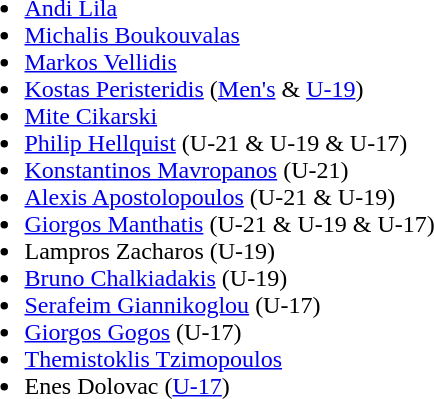<table>
<tr style='vertical-align:top'>
<td><br><ul><li> <a href='#'>Andi Lila</a></li><li> <a href='#'>Michalis Boukouvalas</a></li><li> <a href='#'>Markos Vellidis</a></li><li> <a href='#'>Kostas Peristeridis</a> (<a href='#'>Men's</a> & <a href='#'>U-19</a>)</li><li> <a href='#'>Mite Cikarski</a></li><li> <a href='#'>Philip Hellquist</a> (U-21 & U-19 & U-17)</li><li> <a href='#'>Konstantinos Mavropanos</a> (U-21)</li><li> <a href='#'>Alexis Apostolopoulos</a> (U-21 & U-19)</li><li> <a href='#'>Giorgos Manthatis</a> (U-21 & U-19 & U-17)</li><li> Lampros Zacharos (U-19)</li><li> <a href='#'>Bruno Chalkiadakis</a> (U-19)</li><li> <a href='#'>Serafeim Giannikoglou</a> (U-17)</li><li> <a href='#'>Giorgos Gogos</a> (U-17)</li><li> <a href='#'>Themistoklis Tzimopoulos</a></li><li> Enes Dolovac (<a href='#'>U-17</a>)</li></ul></td>
<td></td>
<td></td>
</tr>
</table>
